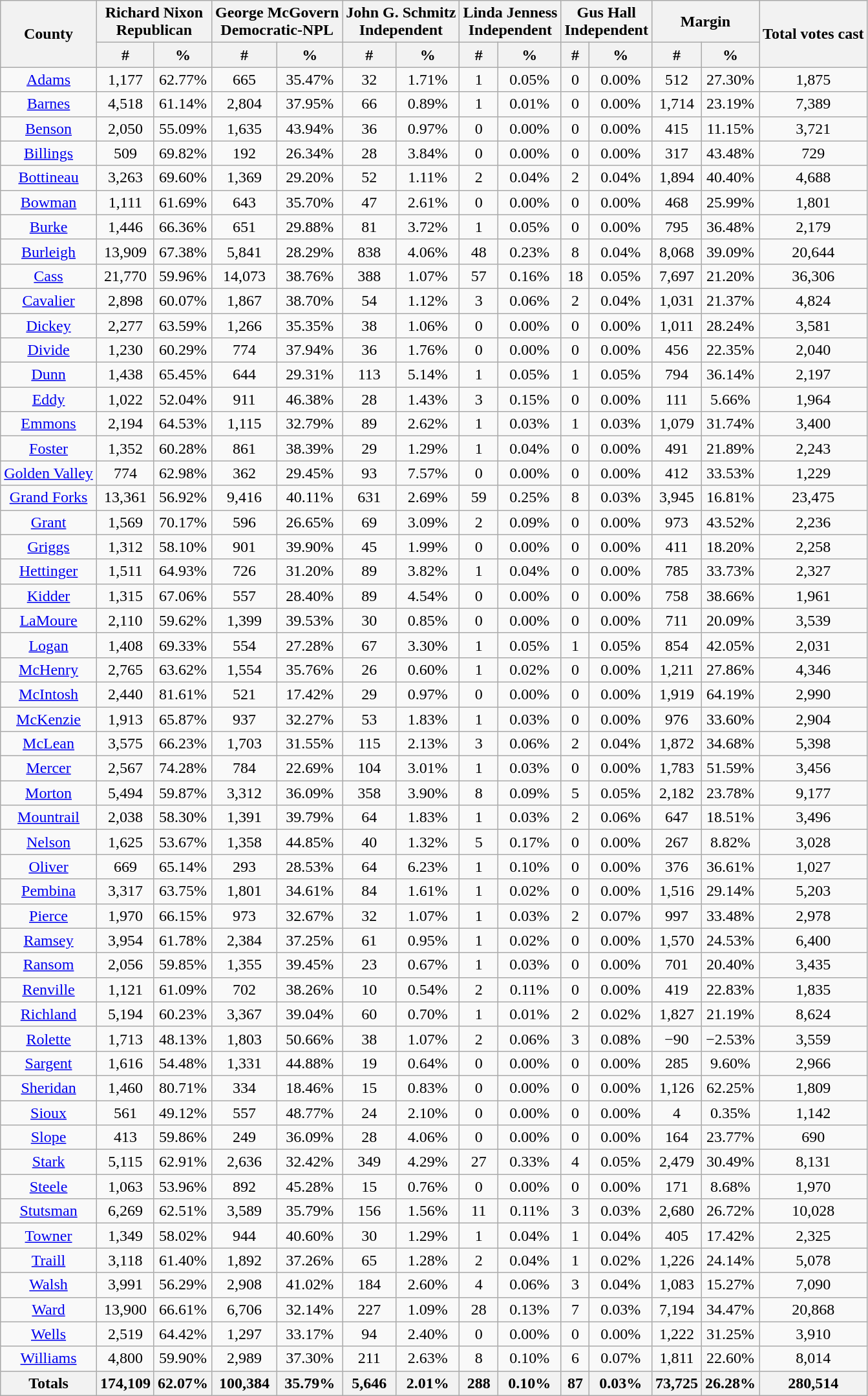<table class="wikitable sortable">
<tr>
<th rowspan="2">County</th>
<th colspan="2">Richard Nixon<br>Republican</th>
<th colspan="2">George McGovern<br>Democratic-NPL</th>
<th colspan="2">John G. Schmitz<br>Independent</th>
<th colspan="2">Linda Jenness<br>Independent</th>
<th colspan="2">Gus Hall<br>Independent</th>
<th colspan="2">Margin</th>
<th rowspan="2">Total votes cast</th>
</tr>
<tr style="text-align:center;">
<th data-sort-type="number">#</th>
<th data-sort-type="number">%</th>
<th data-sort-type="number">#</th>
<th data-sort-type="number">%</th>
<th data-sort-type="number">#</th>
<th data-sort-type="number">%</th>
<th data-sort-type="number">#</th>
<th data-sort-type="number">%</th>
<th data-sort-type="number">#</th>
<th data-sort-type="number">%</th>
<th data-sort-type="number">#</th>
<th data-sort-type="number">%</th>
</tr>
<tr style="text-align:center;">
<td><a href='#'>Adams</a></td>
<td>1,177</td>
<td>62.77%</td>
<td>665</td>
<td>35.47%</td>
<td>32</td>
<td>1.71%</td>
<td>1</td>
<td>0.05%</td>
<td>0</td>
<td>0.00%</td>
<td>512</td>
<td>27.30%</td>
<td>1,875</td>
</tr>
<tr style="text-align:center;">
<td><a href='#'>Barnes</a></td>
<td>4,518</td>
<td>61.14%</td>
<td>2,804</td>
<td>37.95%</td>
<td>66</td>
<td>0.89%</td>
<td>1</td>
<td>0.01%</td>
<td>0</td>
<td>0.00%</td>
<td>1,714</td>
<td>23.19%</td>
<td>7,389</td>
</tr>
<tr style="text-align:center;">
<td><a href='#'>Benson</a></td>
<td>2,050</td>
<td>55.09%</td>
<td>1,635</td>
<td>43.94%</td>
<td>36</td>
<td>0.97%</td>
<td>0</td>
<td>0.00%</td>
<td>0</td>
<td>0.00%</td>
<td>415</td>
<td>11.15%</td>
<td>3,721</td>
</tr>
<tr style="text-align:center;">
<td><a href='#'>Billings</a></td>
<td>509</td>
<td>69.82%</td>
<td>192</td>
<td>26.34%</td>
<td>28</td>
<td>3.84%</td>
<td>0</td>
<td>0.00%</td>
<td>0</td>
<td>0.00%</td>
<td>317</td>
<td>43.48%</td>
<td>729</td>
</tr>
<tr style="text-align:center;">
<td><a href='#'>Bottineau</a></td>
<td>3,263</td>
<td>69.60%</td>
<td>1,369</td>
<td>29.20%</td>
<td>52</td>
<td>1.11%</td>
<td>2</td>
<td>0.04%</td>
<td>2</td>
<td>0.04%</td>
<td>1,894</td>
<td>40.40%</td>
<td>4,688</td>
</tr>
<tr style="text-align:center;">
<td><a href='#'>Bowman</a></td>
<td>1,111</td>
<td>61.69%</td>
<td>643</td>
<td>35.70%</td>
<td>47</td>
<td>2.61%</td>
<td>0</td>
<td>0.00%</td>
<td>0</td>
<td>0.00%</td>
<td>468</td>
<td>25.99%</td>
<td>1,801</td>
</tr>
<tr style="text-align:center;">
<td><a href='#'>Burke</a></td>
<td>1,446</td>
<td>66.36%</td>
<td>651</td>
<td>29.88%</td>
<td>81</td>
<td>3.72%</td>
<td>1</td>
<td>0.05%</td>
<td>0</td>
<td>0.00%</td>
<td>795</td>
<td>36.48%</td>
<td>2,179</td>
</tr>
<tr style="text-align:center;">
<td><a href='#'>Burleigh</a></td>
<td>13,909</td>
<td>67.38%</td>
<td>5,841</td>
<td>28.29%</td>
<td>838</td>
<td>4.06%</td>
<td>48</td>
<td>0.23%</td>
<td>8</td>
<td>0.04%</td>
<td>8,068</td>
<td>39.09%</td>
<td>20,644</td>
</tr>
<tr style="text-align:center;">
<td><a href='#'>Cass</a></td>
<td>21,770</td>
<td>59.96%</td>
<td>14,073</td>
<td>38.76%</td>
<td>388</td>
<td>1.07%</td>
<td>57</td>
<td>0.16%</td>
<td>18</td>
<td>0.05%</td>
<td>7,697</td>
<td>21.20%</td>
<td>36,306</td>
</tr>
<tr style="text-align:center;">
<td><a href='#'>Cavalier</a></td>
<td>2,898</td>
<td>60.07%</td>
<td>1,867</td>
<td>38.70%</td>
<td>54</td>
<td>1.12%</td>
<td>3</td>
<td>0.06%</td>
<td>2</td>
<td>0.04%</td>
<td>1,031</td>
<td>21.37%</td>
<td>4,824</td>
</tr>
<tr style="text-align:center;">
<td><a href='#'>Dickey</a></td>
<td>2,277</td>
<td>63.59%</td>
<td>1,266</td>
<td>35.35%</td>
<td>38</td>
<td>1.06%</td>
<td>0</td>
<td>0.00%</td>
<td>0</td>
<td>0.00%</td>
<td>1,011</td>
<td>28.24%</td>
<td>3,581</td>
</tr>
<tr style="text-align:center;">
<td><a href='#'>Divide</a></td>
<td>1,230</td>
<td>60.29%</td>
<td>774</td>
<td>37.94%</td>
<td>36</td>
<td>1.76%</td>
<td>0</td>
<td>0.00%</td>
<td>0</td>
<td>0.00%</td>
<td>456</td>
<td>22.35%</td>
<td>2,040</td>
</tr>
<tr style="text-align:center;">
<td><a href='#'>Dunn</a></td>
<td>1,438</td>
<td>65.45%</td>
<td>644</td>
<td>29.31%</td>
<td>113</td>
<td>5.14%</td>
<td>1</td>
<td>0.05%</td>
<td>1</td>
<td>0.05%</td>
<td>794</td>
<td>36.14%</td>
<td>2,197</td>
</tr>
<tr style="text-align:center;">
<td><a href='#'>Eddy</a></td>
<td>1,022</td>
<td>52.04%</td>
<td>911</td>
<td>46.38%</td>
<td>28</td>
<td>1.43%</td>
<td>3</td>
<td>0.15%</td>
<td>0</td>
<td>0.00%</td>
<td>111</td>
<td>5.66%</td>
<td>1,964</td>
</tr>
<tr style="text-align:center;">
<td><a href='#'>Emmons</a></td>
<td>2,194</td>
<td>64.53%</td>
<td>1,115</td>
<td>32.79%</td>
<td>89</td>
<td>2.62%</td>
<td>1</td>
<td>0.03%</td>
<td>1</td>
<td>0.03%</td>
<td>1,079</td>
<td>31.74%</td>
<td>3,400</td>
</tr>
<tr style="text-align:center;">
<td><a href='#'>Foster</a></td>
<td>1,352</td>
<td>60.28%</td>
<td>861</td>
<td>38.39%</td>
<td>29</td>
<td>1.29%</td>
<td>1</td>
<td>0.04%</td>
<td>0</td>
<td>0.00%</td>
<td>491</td>
<td>21.89%</td>
<td>2,243</td>
</tr>
<tr style="text-align:center;">
<td><a href='#'>Golden Valley</a></td>
<td>774</td>
<td>62.98%</td>
<td>362</td>
<td>29.45%</td>
<td>93</td>
<td>7.57%</td>
<td>0</td>
<td>0.00%</td>
<td>0</td>
<td>0.00%</td>
<td>412</td>
<td>33.53%</td>
<td>1,229</td>
</tr>
<tr style="text-align:center;">
<td><a href='#'>Grand Forks</a></td>
<td>13,361</td>
<td>56.92%</td>
<td>9,416</td>
<td>40.11%</td>
<td>631</td>
<td>2.69%</td>
<td>59</td>
<td>0.25%</td>
<td>8</td>
<td>0.03%</td>
<td>3,945</td>
<td>16.81%</td>
<td>23,475</td>
</tr>
<tr style="text-align:center;">
<td><a href='#'>Grant</a></td>
<td>1,569</td>
<td>70.17%</td>
<td>596</td>
<td>26.65%</td>
<td>69</td>
<td>3.09%</td>
<td>2</td>
<td>0.09%</td>
<td>0</td>
<td>0.00%</td>
<td>973</td>
<td>43.52%</td>
<td>2,236</td>
</tr>
<tr style="text-align:center;">
<td><a href='#'>Griggs</a></td>
<td>1,312</td>
<td>58.10%</td>
<td>901</td>
<td>39.90%</td>
<td>45</td>
<td>1.99%</td>
<td>0</td>
<td>0.00%</td>
<td>0</td>
<td>0.00%</td>
<td>411</td>
<td>18.20%</td>
<td>2,258</td>
</tr>
<tr style="text-align:center;">
<td><a href='#'>Hettinger</a></td>
<td>1,511</td>
<td>64.93%</td>
<td>726</td>
<td>31.20%</td>
<td>89</td>
<td>3.82%</td>
<td>1</td>
<td>0.04%</td>
<td>0</td>
<td>0.00%</td>
<td>785</td>
<td>33.73%</td>
<td>2,327</td>
</tr>
<tr style="text-align:center;">
<td><a href='#'>Kidder</a></td>
<td>1,315</td>
<td>67.06%</td>
<td>557</td>
<td>28.40%</td>
<td>89</td>
<td>4.54%</td>
<td>0</td>
<td>0.00%</td>
<td>0</td>
<td>0.00%</td>
<td>758</td>
<td>38.66%</td>
<td>1,961</td>
</tr>
<tr style="text-align:center;">
<td><a href='#'>LaMoure</a></td>
<td>2,110</td>
<td>59.62%</td>
<td>1,399</td>
<td>39.53%</td>
<td>30</td>
<td>0.85%</td>
<td>0</td>
<td>0.00%</td>
<td>0</td>
<td>0.00%</td>
<td>711</td>
<td>20.09%</td>
<td>3,539</td>
</tr>
<tr style="text-align:center;">
<td><a href='#'>Logan</a></td>
<td>1,408</td>
<td>69.33%</td>
<td>554</td>
<td>27.28%</td>
<td>67</td>
<td>3.30%</td>
<td>1</td>
<td>0.05%</td>
<td>1</td>
<td>0.05%</td>
<td>854</td>
<td>42.05%</td>
<td>2,031</td>
</tr>
<tr style="text-align:center;">
<td><a href='#'>McHenry</a></td>
<td>2,765</td>
<td>63.62%</td>
<td>1,554</td>
<td>35.76%</td>
<td>26</td>
<td>0.60%</td>
<td>1</td>
<td>0.02%</td>
<td>0</td>
<td>0.00%</td>
<td>1,211</td>
<td>27.86%</td>
<td>4,346</td>
</tr>
<tr style="text-align:center;">
<td><a href='#'>McIntosh</a></td>
<td>2,440</td>
<td>81.61%</td>
<td>521</td>
<td>17.42%</td>
<td>29</td>
<td>0.97%</td>
<td>0</td>
<td>0.00%</td>
<td>0</td>
<td>0.00%</td>
<td>1,919</td>
<td>64.19%</td>
<td>2,990</td>
</tr>
<tr style="text-align:center;">
<td><a href='#'>McKenzie</a></td>
<td>1,913</td>
<td>65.87%</td>
<td>937</td>
<td>32.27%</td>
<td>53</td>
<td>1.83%</td>
<td>1</td>
<td>0.03%</td>
<td>0</td>
<td>0.00%</td>
<td>976</td>
<td>33.60%</td>
<td>2,904</td>
</tr>
<tr style="text-align:center;">
<td><a href='#'>McLean</a></td>
<td>3,575</td>
<td>66.23%</td>
<td>1,703</td>
<td>31.55%</td>
<td>115</td>
<td>2.13%</td>
<td>3</td>
<td>0.06%</td>
<td>2</td>
<td>0.04%</td>
<td>1,872</td>
<td>34.68%</td>
<td>5,398</td>
</tr>
<tr style="text-align:center;">
<td><a href='#'>Mercer</a></td>
<td>2,567</td>
<td>74.28%</td>
<td>784</td>
<td>22.69%</td>
<td>104</td>
<td>3.01%</td>
<td>1</td>
<td>0.03%</td>
<td>0</td>
<td>0.00%</td>
<td>1,783</td>
<td>51.59%</td>
<td>3,456</td>
</tr>
<tr style="text-align:center;">
<td><a href='#'>Morton</a></td>
<td>5,494</td>
<td>59.87%</td>
<td>3,312</td>
<td>36.09%</td>
<td>358</td>
<td>3.90%</td>
<td>8</td>
<td>0.09%</td>
<td>5</td>
<td>0.05%</td>
<td>2,182</td>
<td>23.78%</td>
<td>9,177</td>
</tr>
<tr style="text-align:center;">
<td><a href='#'>Mountrail</a></td>
<td>2,038</td>
<td>58.30%</td>
<td>1,391</td>
<td>39.79%</td>
<td>64</td>
<td>1.83%</td>
<td>1</td>
<td>0.03%</td>
<td>2</td>
<td>0.06%</td>
<td>647</td>
<td>18.51%</td>
<td>3,496</td>
</tr>
<tr style="text-align:center;">
<td><a href='#'>Nelson</a></td>
<td>1,625</td>
<td>53.67%</td>
<td>1,358</td>
<td>44.85%</td>
<td>40</td>
<td>1.32%</td>
<td>5</td>
<td>0.17%</td>
<td>0</td>
<td>0.00%</td>
<td>267</td>
<td>8.82%</td>
<td>3,028</td>
</tr>
<tr style="text-align:center;">
<td><a href='#'>Oliver</a></td>
<td>669</td>
<td>65.14%</td>
<td>293</td>
<td>28.53%</td>
<td>64</td>
<td>6.23%</td>
<td>1</td>
<td>0.10%</td>
<td>0</td>
<td>0.00%</td>
<td>376</td>
<td>36.61%</td>
<td>1,027</td>
</tr>
<tr style="text-align:center;">
<td><a href='#'>Pembina</a></td>
<td>3,317</td>
<td>63.75%</td>
<td>1,801</td>
<td>34.61%</td>
<td>84</td>
<td>1.61%</td>
<td>1</td>
<td>0.02%</td>
<td>0</td>
<td>0.00%</td>
<td>1,516</td>
<td>29.14%</td>
<td>5,203</td>
</tr>
<tr style="text-align:center;">
<td><a href='#'>Pierce</a></td>
<td>1,970</td>
<td>66.15%</td>
<td>973</td>
<td>32.67%</td>
<td>32</td>
<td>1.07%</td>
<td>1</td>
<td>0.03%</td>
<td>2</td>
<td>0.07%</td>
<td>997</td>
<td>33.48%</td>
<td>2,978</td>
</tr>
<tr style="text-align:center;">
<td><a href='#'>Ramsey</a></td>
<td>3,954</td>
<td>61.78%</td>
<td>2,384</td>
<td>37.25%</td>
<td>61</td>
<td>0.95%</td>
<td>1</td>
<td>0.02%</td>
<td>0</td>
<td>0.00%</td>
<td>1,570</td>
<td>24.53%</td>
<td>6,400</td>
</tr>
<tr style="text-align:center;">
<td><a href='#'>Ransom</a></td>
<td>2,056</td>
<td>59.85%</td>
<td>1,355</td>
<td>39.45%</td>
<td>23</td>
<td>0.67%</td>
<td>1</td>
<td>0.03%</td>
<td>0</td>
<td>0.00%</td>
<td>701</td>
<td>20.40%</td>
<td>3,435</td>
</tr>
<tr style="text-align:center;">
<td><a href='#'>Renville</a></td>
<td>1,121</td>
<td>61.09%</td>
<td>702</td>
<td>38.26%</td>
<td>10</td>
<td>0.54%</td>
<td>2</td>
<td>0.11%</td>
<td>0</td>
<td>0.00%</td>
<td>419</td>
<td>22.83%</td>
<td>1,835</td>
</tr>
<tr style="text-align:center;">
<td><a href='#'>Richland</a></td>
<td>5,194</td>
<td>60.23%</td>
<td>3,367</td>
<td>39.04%</td>
<td>60</td>
<td>0.70%</td>
<td>1</td>
<td>0.01%</td>
<td>2</td>
<td>0.02%</td>
<td>1,827</td>
<td>21.19%</td>
<td>8,624</td>
</tr>
<tr style="text-align:center;">
<td><a href='#'>Rolette</a></td>
<td>1,713</td>
<td>48.13%</td>
<td>1,803</td>
<td>50.66%</td>
<td>38</td>
<td>1.07%</td>
<td>2</td>
<td>0.06%</td>
<td>3</td>
<td>0.08%</td>
<td>−90</td>
<td>−2.53%</td>
<td>3,559</td>
</tr>
<tr style="text-align:center;">
<td><a href='#'>Sargent</a></td>
<td>1,616</td>
<td>54.48%</td>
<td>1,331</td>
<td>44.88%</td>
<td>19</td>
<td>0.64%</td>
<td>0</td>
<td>0.00%</td>
<td>0</td>
<td>0.00%</td>
<td>285</td>
<td>9.60%</td>
<td>2,966</td>
</tr>
<tr style="text-align:center;">
<td><a href='#'>Sheridan</a></td>
<td>1,460</td>
<td>80.71%</td>
<td>334</td>
<td>18.46%</td>
<td>15</td>
<td>0.83%</td>
<td>0</td>
<td>0.00%</td>
<td>0</td>
<td>0.00%</td>
<td>1,126</td>
<td>62.25%</td>
<td>1,809</td>
</tr>
<tr style="text-align:center;">
<td><a href='#'>Sioux</a></td>
<td>561</td>
<td>49.12%</td>
<td>557</td>
<td>48.77%</td>
<td>24</td>
<td>2.10%</td>
<td>0</td>
<td>0.00%</td>
<td>0</td>
<td>0.00%</td>
<td>4</td>
<td>0.35%</td>
<td>1,142</td>
</tr>
<tr style="text-align:center;">
<td><a href='#'>Slope</a></td>
<td>413</td>
<td>59.86%</td>
<td>249</td>
<td>36.09%</td>
<td>28</td>
<td>4.06%</td>
<td>0</td>
<td>0.00%</td>
<td>0</td>
<td>0.00%</td>
<td>164</td>
<td>23.77%</td>
<td>690</td>
</tr>
<tr style="text-align:center;">
<td><a href='#'>Stark</a></td>
<td>5,115</td>
<td>62.91%</td>
<td>2,636</td>
<td>32.42%</td>
<td>349</td>
<td>4.29%</td>
<td>27</td>
<td>0.33%</td>
<td>4</td>
<td>0.05%</td>
<td>2,479</td>
<td>30.49%</td>
<td>8,131</td>
</tr>
<tr style="text-align:center;">
<td><a href='#'>Steele</a></td>
<td>1,063</td>
<td>53.96%</td>
<td>892</td>
<td>45.28%</td>
<td>15</td>
<td>0.76%</td>
<td>0</td>
<td>0.00%</td>
<td>0</td>
<td>0.00%</td>
<td>171</td>
<td>8.68%</td>
<td>1,970</td>
</tr>
<tr style="text-align:center;">
<td><a href='#'>Stutsman</a></td>
<td>6,269</td>
<td>62.51%</td>
<td>3,589</td>
<td>35.79%</td>
<td>156</td>
<td>1.56%</td>
<td>11</td>
<td>0.11%</td>
<td>3</td>
<td>0.03%</td>
<td>2,680</td>
<td>26.72%</td>
<td>10,028</td>
</tr>
<tr style="text-align:center;">
<td><a href='#'>Towner</a></td>
<td>1,349</td>
<td>58.02%</td>
<td>944</td>
<td>40.60%</td>
<td>30</td>
<td>1.29%</td>
<td>1</td>
<td>0.04%</td>
<td>1</td>
<td>0.04%</td>
<td>405</td>
<td>17.42%</td>
<td>2,325</td>
</tr>
<tr style="text-align:center;">
<td><a href='#'>Traill</a></td>
<td>3,118</td>
<td>61.40%</td>
<td>1,892</td>
<td>37.26%</td>
<td>65</td>
<td>1.28%</td>
<td>2</td>
<td>0.04%</td>
<td>1</td>
<td>0.02%</td>
<td>1,226</td>
<td>24.14%</td>
<td>5,078</td>
</tr>
<tr style="text-align:center;">
<td><a href='#'>Walsh</a></td>
<td>3,991</td>
<td>56.29%</td>
<td>2,908</td>
<td>41.02%</td>
<td>184</td>
<td>2.60%</td>
<td>4</td>
<td>0.06%</td>
<td>3</td>
<td>0.04%</td>
<td>1,083</td>
<td>15.27%</td>
<td>7,090</td>
</tr>
<tr style="text-align:center;">
<td><a href='#'>Ward</a></td>
<td>13,900</td>
<td>66.61%</td>
<td>6,706</td>
<td>32.14%</td>
<td>227</td>
<td>1.09%</td>
<td>28</td>
<td>0.13%</td>
<td>7</td>
<td>0.03%</td>
<td>7,194</td>
<td>34.47%</td>
<td>20,868</td>
</tr>
<tr style="text-align:center;">
<td><a href='#'>Wells</a></td>
<td>2,519</td>
<td>64.42%</td>
<td>1,297</td>
<td>33.17%</td>
<td>94</td>
<td>2.40%</td>
<td>0</td>
<td>0.00%</td>
<td>0</td>
<td>0.00%</td>
<td>1,222</td>
<td>31.25%</td>
<td>3,910</td>
</tr>
<tr style="text-align:center;">
<td><a href='#'>Williams</a></td>
<td>4,800</td>
<td>59.90%</td>
<td>2,989</td>
<td>37.30%</td>
<td>211</td>
<td>2.63%</td>
<td>8</td>
<td>0.10%</td>
<td>6</td>
<td>0.07%</td>
<td>1,811</td>
<td>22.60%</td>
<td>8,014</td>
</tr>
<tr>
<th>Totals</th>
<th>174,109</th>
<th>62.07%</th>
<th>100,384</th>
<th>35.79%</th>
<th>5,646</th>
<th>2.01%</th>
<th>288</th>
<th>0.10%</th>
<th>87</th>
<th>0.03%</th>
<th>73,725</th>
<th>26.28%</th>
<th>280,514</th>
</tr>
</table>
